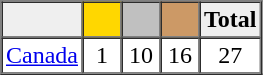<table border="1" cellpadding="2" cellspacing="0">
<tr bgcolor="#efefef">
<th></th>
<th bgcolor="gold">      </th>
<th bgcolor="silver">      </th>
<th bgcolor="CC9966">      </th>
<th><strong>Total </strong></th>
</tr>
<tr align="center">
<td> <a href='#'>Canada</a></td>
<td>1</td>
<td>10</td>
<td>16</td>
<td>27</td>
</tr>
</table>
